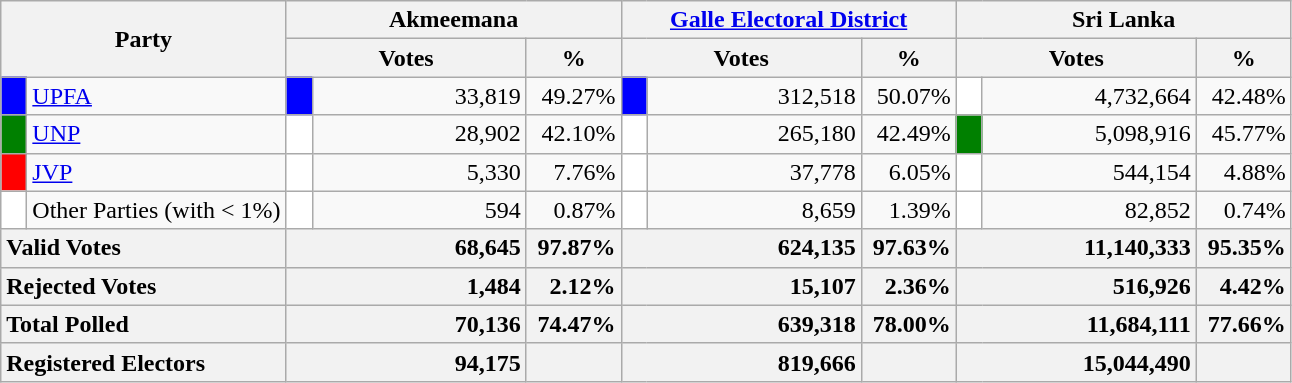<table class="wikitable">
<tr>
<th colspan="2" width="144px"rowspan="2">Party</th>
<th colspan="3" width="216px">Akmeemana</th>
<th colspan="3" width="216px"><a href='#'>Galle Electoral District</a></th>
<th colspan="3" width="216px">Sri Lanka</th>
</tr>
<tr>
<th colspan="2" width="144px">Votes</th>
<th>%</th>
<th colspan="2" width="144px">Votes</th>
<th>%</th>
<th colspan="2" width="144px">Votes</th>
<th>%</th>
</tr>
<tr>
<td style="background-color:blue;" width="10px"></td>
<td style="text-align:left;"><a href='#'>UPFA</a></td>
<td style="background-color:blue;" width="10px"></td>
<td style="text-align:right;">33,819</td>
<td style="text-align:right;">49.27%</td>
<td style="background-color:blue;" width="10px"></td>
<td style="text-align:right;">312,518</td>
<td style="text-align:right;">50.07%</td>
<td style="background-color:white;" width="10px"></td>
<td style="text-align:right;">4,732,664</td>
<td style="text-align:right;">42.48%</td>
</tr>
<tr>
<td style="background-color:green;" width="10px"></td>
<td style="text-align:left;"><a href='#'>UNP</a></td>
<td style="background-color:white;" width="10px"></td>
<td style="text-align:right;">28,902</td>
<td style="text-align:right;">42.10%</td>
<td style="background-color:white;" width="10px"></td>
<td style="text-align:right;">265,180</td>
<td style="text-align:right;">42.49%</td>
<td style="background-color:green;" width="10px"></td>
<td style="text-align:right;">5,098,916</td>
<td style="text-align:right;">45.77%</td>
</tr>
<tr>
<td style="background-color:red;" width="10px"></td>
<td style="text-align:left;"><a href='#'>JVP</a></td>
<td style="background-color:white;" width="10px"></td>
<td style="text-align:right;">5,330</td>
<td style="text-align:right;">7.76%</td>
<td style="background-color:white;" width="10px"></td>
<td style="text-align:right;">37,778</td>
<td style="text-align:right;">6.05%</td>
<td style="background-color:white;" width="10px"></td>
<td style="text-align:right;">544,154</td>
<td style="text-align:right;">4.88%</td>
</tr>
<tr>
<td style="background-color:white;" width="10px"></td>
<td style="text-align:left;">Other Parties (with < 1%)</td>
<td style="background-color:white;" width="10px"></td>
<td style="text-align:right;">594</td>
<td style="text-align:right;">0.87%</td>
<td style="background-color:white;" width="10px"></td>
<td style="text-align:right;">8,659</td>
<td style="text-align:right;">1.39%</td>
<td style="background-color:white;" width="10px"></td>
<td style="text-align:right;">82,852</td>
<td style="text-align:right;">0.74%</td>
</tr>
<tr>
<th colspan="2" width="144px"style="text-align:left;">Valid Votes</th>
<th style="text-align:right;"colspan="2" width="144px">68,645</th>
<th style="text-align:right;">97.87%</th>
<th style="text-align:right;"colspan="2" width="144px">624,135</th>
<th style="text-align:right;">97.63%</th>
<th style="text-align:right;"colspan="2" width="144px">11,140,333</th>
<th style="text-align:right;">95.35%</th>
</tr>
<tr>
<th colspan="2" width="144px"style="text-align:left;">Rejected Votes</th>
<th style="text-align:right;"colspan="2" width="144px">1,484</th>
<th style="text-align:right;">2.12%</th>
<th style="text-align:right;"colspan="2" width="144px">15,107</th>
<th style="text-align:right;">2.36%</th>
<th style="text-align:right;"colspan="2" width="144px">516,926</th>
<th style="text-align:right;">4.42%</th>
</tr>
<tr>
<th colspan="2" width="144px"style="text-align:left;">Total Polled</th>
<th style="text-align:right;"colspan="2" width="144px">70,136</th>
<th style="text-align:right;">74.47%</th>
<th style="text-align:right;"colspan="2" width="144px">639,318</th>
<th style="text-align:right;">78.00%</th>
<th style="text-align:right;"colspan="2" width="144px">11,684,111</th>
<th style="text-align:right;">77.66%</th>
</tr>
<tr>
<th colspan="2" width="144px"style="text-align:left;">Registered Electors</th>
<th style="text-align:right;"colspan="2" width="144px">94,175</th>
<th></th>
<th style="text-align:right;"colspan="2" width="144px">819,666</th>
<th></th>
<th style="text-align:right;"colspan="2" width="144px">15,044,490</th>
<th></th>
</tr>
</table>
